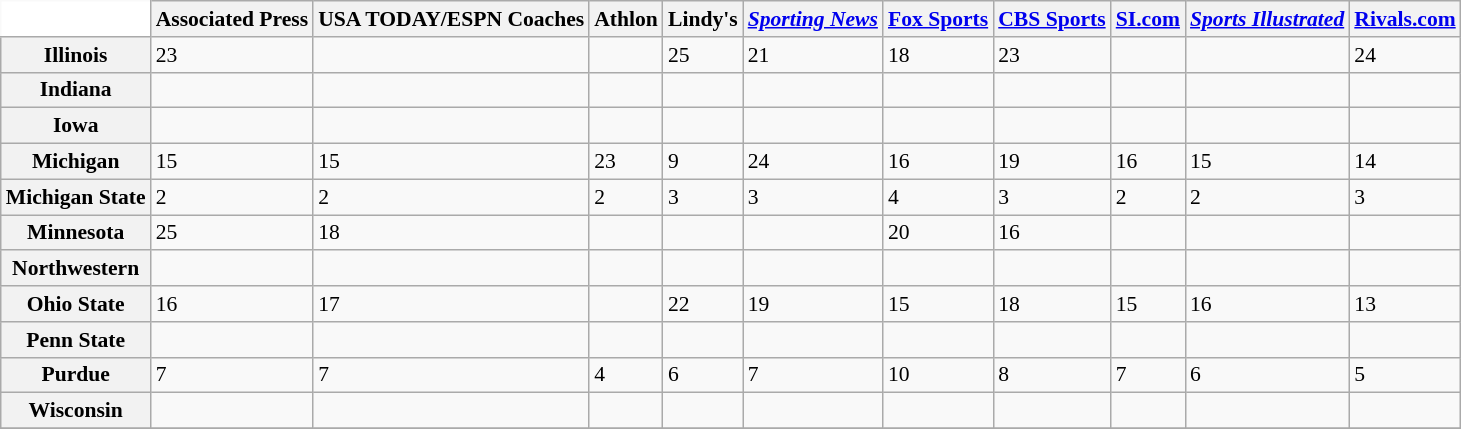<table class="wikitable" style="white-space:nowrap; font-size:90%;">
<tr>
<td style="background:white; border-top-style:hidden; border-left-style:hidden;"></td>
<th>Associated Press</th>
<th>USA TODAY/ESPN Coaches</th>
<th>Athlon</th>
<th>Lindy's</th>
<th><em><a href='#'>Sporting News</a></em></th>
<th><a href='#'>Fox Sports</a></th>
<th><a href='#'>CBS Sports</a></th>
<th><a href='#'>SI.com</a></th>
<th><em><a href='#'>Sports Illustrated</a></em></th>
<th><a href='#'>Rivals.com</a></th>
</tr>
<tr>
<th>Illinois</th>
<td>23</td>
<td></td>
<td></td>
<td>25</td>
<td>21</td>
<td>18</td>
<td>23</td>
<td></td>
<td></td>
<td>24</td>
</tr>
<tr>
<th>Indiana</th>
<td></td>
<td></td>
<td></td>
<td></td>
<td></td>
<td></td>
<td></td>
<td></td>
<td></td>
<td></td>
</tr>
<tr>
<th>Iowa</th>
<td></td>
<td></td>
<td></td>
<td></td>
<td></td>
<td></td>
<td></td>
<td></td>
<td></td>
<td></td>
</tr>
<tr>
<th>Michigan</th>
<td>15</td>
<td>15</td>
<td>23</td>
<td>9</td>
<td>24</td>
<td>16</td>
<td>19</td>
<td>16</td>
<td>15</td>
<td>14</td>
</tr>
<tr>
<th>Michigan State</th>
<td>2</td>
<td>2</td>
<td>2</td>
<td>3</td>
<td>3</td>
<td>4</td>
<td>3</td>
<td>2</td>
<td>2</td>
<td>3</td>
</tr>
<tr>
<th>Minnesota</th>
<td>25</td>
<td>18</td>
<td></td>
<td></td>
<td></td>
<td>20</td>
<td>16</td>
<td></td>
<td></td>
<td></td>
</tr>
<tr>
<th>Northwestern</th>
<td></td>
<td></td>
<td></td>
<td></td>
<td></td>
<td></td>
<td></td>
<td></td>
<td></td>
<td></td>
</tr>
<tr>
<th>Ohio State</th>
<td>16</td>
<td>17</td>
<td></td>
<td>22</td>
<td>19</td>
<td>15</td>
<td>18</td>
<td>15</td>
<td>16</td>
<td>13</td>
</tr>
<tr>
<th>Penn State</th>
<td></td>
<td></td>
<td></td>
<td></td>
<td></td>
<td></td>
<td></td>
<td></td>
<td></td>
<td></td>
</tr>
<tr>
<th>Purdue</th>
<td>7</td>
<td>7</td>
<td>4</td>
<td>6</td>
<td>7</td>
<td>10</td>
<td>8</td>
<td>7</td>
<td>6</td>
<td>5</td>
</tr>
<tr>
<th>Wisconsin</th>
<td></td>
<td></td>
<td></td>
<td></td>
<td></td>
<td></td>
<td></td>
<td></td>
<td></td>
<td></td>
</tr>
<tr>
</tr>
</table>
